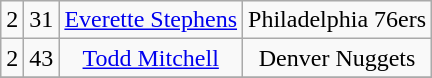<table class="wikitable" width="00%">
<tr align="center" bgcolor="">
<td>2</td>
<td>31</td>
<td><a href='#'>Everette Stephens</a></td>
<td>Philadelphia 76ers</td>
</tr>
<tr align="center" bgcolor="">
<td>2</td>
<td>43</td>
<td><a href='#'>Todd Mitchell</a></td>
<td>Denver Nuggets</td>
</tr>
<tr align="center" bgcolor="">
</tr>
</table>
